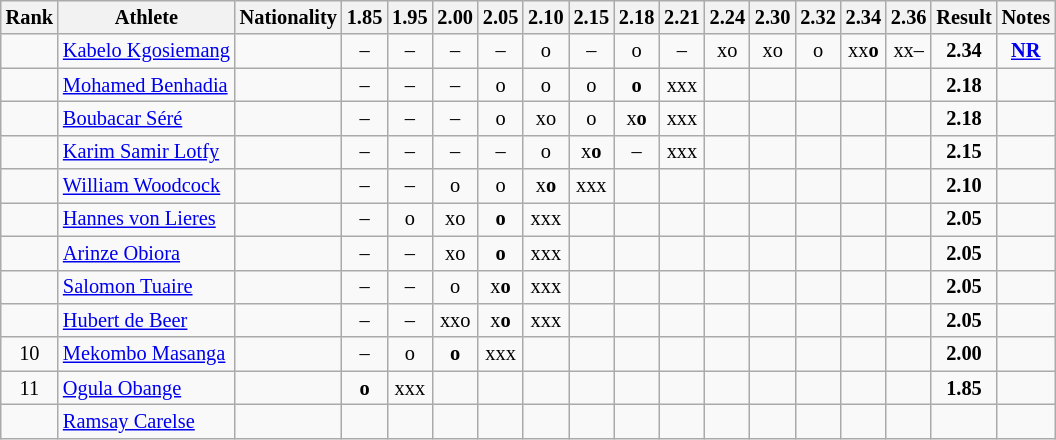<table class="wikitable sortable" style="text-align:center;font-size:85%">
<tr>
<th>Rank</th>
<th>Athlete</th>
<th>Nationality</th>
<th>1.85</th>
<th>1.95</th>
<th>2.00</th>
<th>2.05</th>
<th>2.10</th>
<th>2.15</th>
<th>2.18</th>
<th>2.21</th>
<th>2.24</th>
<th>2.30</th>
<th>2.32</th>
<th>2.34</th>
<th>2.36</th>
<th>Result</th>
<th>Notes</th>
</tr>
<tr>
<td></td>
<td align="left"><a href='#'>Kabelo Kgosiemang</a></td>
<td align=left></td>
<td>–</td>
<td>–</td>
<td>–</td>
<td>–</td>
<td>o</td>
<td>–</td>
<td>o</td>
<td>–</td>
<td>xo</td>
<td>xo</td>
<td>o</td>
<td>xx<strong>o</strong></td>
<td>xx–</td>
<td><strong>2.34</strong></td>
<td><strong><a href='#'>NR</a></strong></td>
</tr>
<tr>
<td></td>
<td align="left"><a href='#'>Mohamed Benhadia</a></td>
<td align=left></td>
<td>–</td>
<td>–</td>
<td>–</td>
<td>o</td>
<td>o</td>
<td>o</td>
<td><strong>o</strong></td>
<td>xxx</td>
<td></td>
<td></td>
<td></td>
<td></td>
<td></td>
<td><strong>2.18</strong></td>
<td></td>
</tr>
<tr>
<td></td>
<td align="left"><a href='#'>Boubacar Séré</a></td>
<td align=left></td>
<td>–</td>
<td>–</td>
<td>–</td>
<td>o</td>
<td>xo</td>
<td>o</td>
<td>x<strong>o</strong></td>
<td>xxx</td>
<td></td>
<td></td>
<td></td>
<td></td>
<td></td>
<td><strong>2.18</strong></td>
<td></td>
</tr>
<tr>
<td></td>
<td align="left"><a href='#'>Karim Samir Lotfy</a></td>
<td align=left></td>
<td>–</td>
<td>–</td>
<td>–</td>
<td>–</td>
<td>o</td>
<td>x<strong>o</strong></td>
<td>–</td>
<td>xxx</td>
<td></td>
<td></td>
<td></td>
<td></td>
<td></td>
<td><strong>2.15</strong></td>
<td></td>
</tr>
<tr>
<td></td>
<td align="left"><a href='#'>William Woodcock</a></td>
<td align=left></td>
<td>–</td>
<td>–</td>
<td>o</td>
<td>o</td>
<td>x<strong>o</strong></td>
<td>xxx</td>
<td></td>
<td></td>
<td></td>
<td></td>
<td></td>
<td></td>
<td></td>
<td><strong>2.10</strong></td>
<td></td>
</tr>
<tr>
<td></td>
<td align="left"><a href='#'>Hannes von Lieres</a></td>
<td align=left></td>
<td>–</td>
<td>o</td>
<td>xo</td>
<td><strong>o</strong></td>
<td>xxx</td>
<td></td>
<td></td>
<td></td>
<td></td>
<td></td>
<td></td>
<td></td>
<td></td>
<td><strong>2.05</strong></td>
<td></td>
</tr>
<tr>
<td></td>
<td align="left"><a href='#'>Arinze Obiora</a></td>
<td align=left></td>
<td>–</td>
<td>–</td>
<td>xo</td>
<td><strong>o</strong></td>
<td>xxx</td>
<td></td>
<td></td>
<td></td>
<td></td>
<td></td>
<td></td>
<td></td>
<td></td>
<td><strong>2.05</strong></td>
<td></td>
</tr>
<tr>
<td></td>
<td align="left"><a href='#'>Salomon Tuaire</a></td>
<td align=left></td>
<td>–</td>
<td>–</td>
<td>o</td>
<td>x<strong>o</strong></td>
<td>xxx</td>
<td></td>
<td></td>
<td></td>
<td></td>
<td></td>
<td></td>
<td></td>
<td></td>
<td><strong>2.05</strong></td>
<td></td>
</tr>
<tr>
<td></td>
<td align="left"><a href='#'>Hubert de Beer</a></td>
<td align=left></td>
<td>–</td>
<td>–</td>
<td>xxo</td>
<td>x<strong>o</strong></td>
<td>xxx</td>
<td></td>
<td></td>
<td></td>
<td></td>
<td></td>
<td></td>
<td></td>
<td></td>
<td><strong>2.05</strong></td>
<td></td>
</tr>
<tr>
<td>10</td>
<td align="left"><a href='#'>Mekombo Masanga</a></td>
<td align=left></td>
<td>–</td>
<td>o</td>
<td><strong>o</strong></td>
<td>xxx</td>
<td></td>
<td></td>
<td></td>
<td></td>
<td></td>
<td></td>
<td></td>
<td></td>
<td></td>
<td><strong>2.00</strong></td>
<td></td>
</tr>
<tr>
<td>11</td>
<td align="left"><a href='#'>Ogula Obange</a></td>
<td align=left></td>
<td><strong>o</strong></td>
<td>xxx</td>
<td></td>
<td></td>
<td></td>
<td></td>
<td></td>
<td></td>
<td></td>
<td></td>
<td></td>
<td></td>
<td></td>
<td><strong>1.85</strong></td>
<td></td>
</tr>
<tr>
<td></td>
<td align="left"><a href='#'>Ramsay Carelse</a></td>
<td align=left></td>
<td></td>
<td></td>
<td></td>
<td></td>
<td></td>
<td></td>
<td></td>
<td></td>
<td></td>
<td></td>
<td></td>
<td></td>
<td></td>
<td><strong></strong></td>
<td></td>
</tr>
</table>
